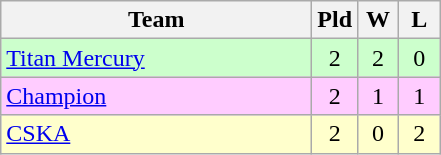<table class="wikitable" style="text-align:center">
<tr>
<th style="width:200px;">Team</th>
<th style="width:20px;">Pld</th>
<th style="width:20px;">W</th>
<th style="width:20px;">L</th>
</tr>
<tr style="background:#cfc">
<td style="text-align:left;"> <a href='#'>Titan Mercury</a></td>
<td>2</td>
<td>2</td>
<td>0</td>
</tr>
<tr style="background:#fcf;">
<td style="text-align:left;"> <a href='#'>Champion</a></td>
<td>2</td>
<td>1</td>
<td>1</td>
</tr>
<tr style="background:#ffc">
<td style="text-align:left;"> <a href='#'>CSKA</a></td>
<td>2</td>
<td>0</td>
<td>2</td>
</tr>
</table>
